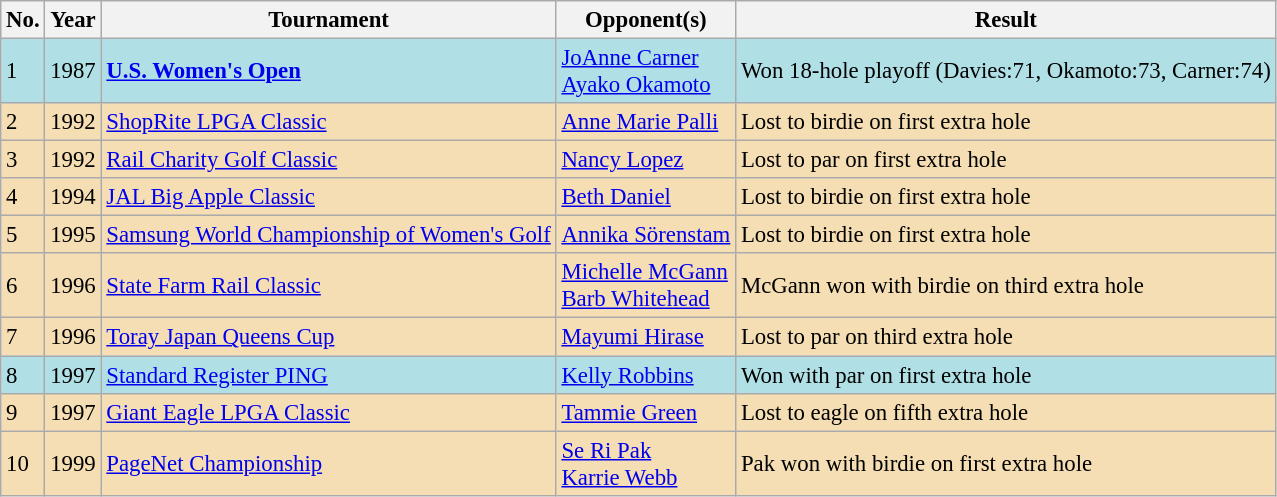<table class="wikitable" style="font-size:95%;">
<tr>
<th>No.</th>
<th>Year</th>
<th>Tournament</th>
<th>Opponent(s)</th>
<th>Result</th>
</tr>
<tr style="background:#B0E0E6;">
<td>1</td>
<td>1987</td>
<td><strong><a href='#'>U.S. Women's Open</a></strong></td>
<td> <a href='#'>JoAnne Carner</a><br> <a href='#'>Ayako Okamoto</a></td>
<td>Won 18-hole playoff (Davies:71, Okamoto:73, Carner:74)</td>
</tr>
<tr style="background:#F5DEB3;">
<td>2</td>
<td>1992</td>
<td><a href='#'>ShopRite LPGA Classic</a></td>
<td> <a href='#'>Anne Marie Palli</a></td>
<td>Lost to birdie on first extra hole</td>
</tr>
<tr style="background:#F5DEB3;">
<td>3</td>
<td>1992</td>
<td><a href='#'>Rail Charity Golf Classic</a></td>
<td> <a href='#'>Nancy Lopez</a></td>
<td>Lost to par on first extra hole</td>
</tr>
<tr style="background:#F5DEB3;">
<td>4</td>
<td>1994</td>
<td><a href='#'>JAL Big Apple Classic</a></td>
<td> <a href='#'>Beth Daniel</a></td>
<td>Lost to birdie on first extra hole</td>
</tr>
<tr style="background:#F5DEB3;">
<td>5</td>
<td>1995</td>
<td><a href='#'>Samsung World Championship of Women's Golf</a></td>
<td> <a href='#'>Annika Sörenstam</a></td>
<td>Lost to birdie on first extra hole</td>
</tr>
<tr style="background:#F5DEB3;">
<td>6</td>
<td>1996</td>
<td><a href='#'>State Farm Rail Classic</a></td>
<td> <a href='#'>Michelle McGann</a><br> <a href='#'>Barb Whitehead</a></td>
<td>McGann won with birdie on third extra hole</td>
</tr>
<tr style="background:#F5DEB3;">
<td>7</td>
<td>1996</td>
<td><a href='#'>Toray Japan Queens Cup</a></td>
<td> <a href='#'>Mayumi Hirase</a></td>
<td>Lost to par on third extra hole</td>
</tr>
<tr style="background:#B0E0E6;">
<td>8</td>
<td>1997</td>
<td><a href='#'>Standard Register PING</a></td>
<td> <a href='#'>Kelly Robbins</a></td>
<td>Won with par on first extra hole</td>
</tr>
<tr style="background:#F5DEB3;">
<td>9</td>
<td>1997</td>
<td><a href='#'>Giant Eagle LPGA Classic</a></td>
<td> <a href='#'>Tammie Green</a></td>
<td>Lost to eagle on fifth extra hole</td>
</tr>
<tr style="background:#F5DEB3;">
<td>10</td>
<td>1999</td>
<td><a href='#'>PageNet Championship</a></td>
<td> <a href='#'>Se Ri Pak</a><br> <a href='#'>Karrie Webb</a></td>
<td>Pak won with birdie on first extra hole</td>
</tr>
</table>
